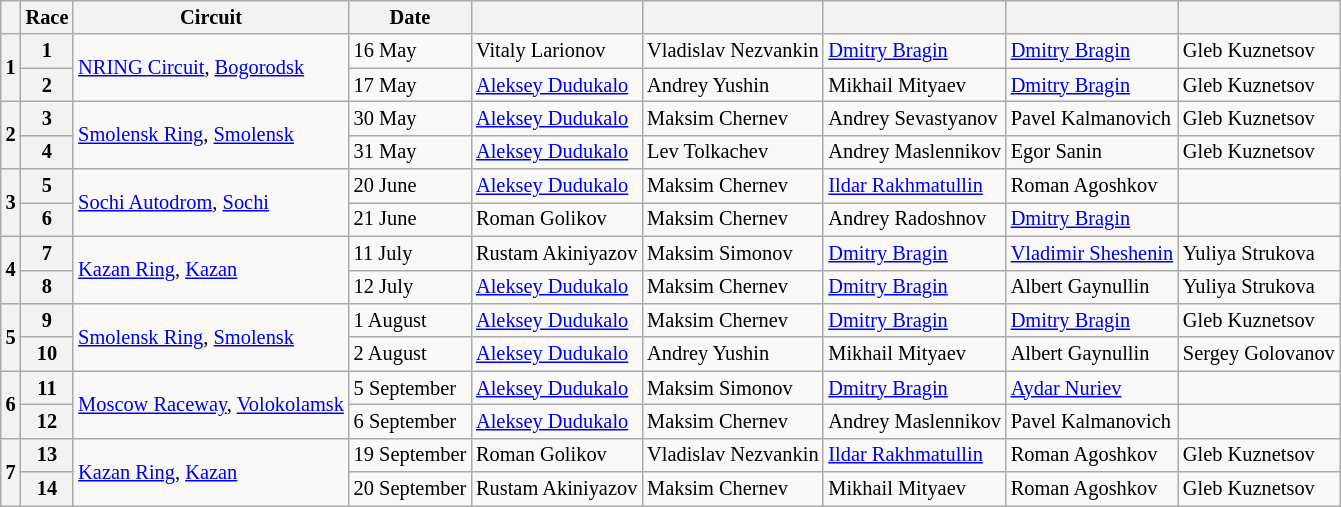<table class="wikitable" style="font-size: 85%">
<tr>
<th></th>
<th>Race</th>
<th>Circuit</th>
<th>Date</th>
<th></th>
<th></th>
<th></th>
<th></th>
<th></th>
</tr>
<tr>
<th rowspan=2>1</th>
<th>1</th>
<td rowspan=2><a href='#'>NRING Circuit</a>, <a href='#'>Bogorodsk</a></td>
<td>16 May</td>
<td>Vitaly Larionov</td>
<td>Vladislav Nezvankin</td>
<td><a href='#'>Dmitry Bragin</a></td>
<td><a href='#'>Dmitry Bragin</a></td>
<td>Gleb Kuznetsov</td>
</tr>
<tr>
<th>2</th>
<td>17 May</td>
<td><a href='#'>Aleksey Dudukalo</a></td>
<td>Andrey Yushin</td>
<td>Mikhail Mityaev</td>
<td><a href='#'>Dmitry Bragin</a></td>
<td>Gleb Kuznetsov</td>
</tr>
<tr>
<th rowspan=2>2</th>
<th>3</th>
<td rowspan=2><a href='#'>Smolensk Ring</a>, <a href='#'>Smolensk</a></td>
<td>30 May</td>
<td><a href='#'>Aleksey Dudukalo</a></td>
<td>Maksim Chernev</td>
<td>Andrey Sevastyanov</td>
<td>Pavel Kalmanovich</td>
<td>Gleb Kuznetsov</td>
</tr>
<tr>
<th>4</th>
<td>31 May</td>
<td><a href='#'>Aleksey Dudukalo</a></td>
<td>Lev Tolkachev</td>
<td>Andrey Maslennikov</td>
<td>Egor Sanin</td>
<td>Gleb Kuznetsov</td>
</tr>
<tr>
<th rowspan=2>3</th>
<th>5</th>
<td rowspan=2><a href='#'>Sochi Autodrom</a>, <a href='#'>Sochi</a></td>
<td>20 June</td>
<td><a href='#'>Aleksey Dudukalo</a></td>
<td>Maksim Chernev</td>
<td><a href='#'>Ildar Rakhmatullin</a></td>
<td>Roman Agoshkov</td>
<td></td>
</tr>
<tr>
<th>6</th>
<td>21 June</td>
<td>Roman Golikov</td>
<td>Maksim Chernev</td>
<td>Andrey Radoshnov</td>
<td><a href='#'>Dmitry Bragin</a></td>
<td></td>
</tr>
<tr>
<th rowspan=2>4</th>
<th>7</th>
<td rowspan=2><a href='#'>Kazan Ring</a>, <a href='#'>Kazan</a></td>
<td>11 July</td>
<td>Rustam Akiniyazov</td>
<td>Maksim Simonov</td>
<td><a href='#'>Dmitry Bragin</a></td>
<td><a href='#'>Vladimir Sheshenin</a></td>
<td>Yuliya Strukova</td>
</tr>
<tr>
<th>8</th>
<td>12 July</td>
<td><a href='#'>Aleksey Dudukalo</a></td>
<td>Maksim Chernev</td>
<td><a href='#'>Dmitry Bragin</a></td>
<td>Albert Gaynullin</td>
<td>Yuliya Strukova</td>
</tr>
<tr>
<th rowspan=2>5</th>
<th>9</th>
<td rowspan=2><a href='#'>Smolensk Ring</a>, <a href='#'>Smolensk</a></td>
<td>1 August</td>
<td><a href='#'>Aleksey Dudukalo</a></td>
<td>Maksim Chernev</td>
<td><a href='#'>Dmitry Bragin</a></td>
<td><a href='#'>Dmitry Bragin</a></td>
<td>Gleb Kuznetsov</td>
</tr>
<tr>
<th>10</th>
<td>2 August</td>
<td><a href='#'>Aleksey Dudukalo</a></td>
<td>Andrey Yushin</td>
<td>Mikhail Mityaev</td>
<td>Albert Gaynullin</td>
<td>Sergey Golovanov</td>
</tr>
<tr>
<th rowspan=2>6</th>
<th>11</th>
<td rowspan=2><a href='#'>Moscow Raceway</a>, <a href='#'>Volokolamsk</a></td>
<td>5 September</td>
<td><a href='#'>Aleksey Dudukalo</a></td>
<td>Maksim Simonov</td>
<td><a href='#'>Dmitry Bragin</a></td>
<td><a href='#'>Aydar Nuriev</a></td>
<td></td>
</tr>
<tr>
<th>12</th>
<td>6 September</td>
<td><a href='#'>Aleksey Dudukalo</a></td>
<td>Maksim Chernev</td>
<td>Andrey Maslennikov</td>
<td>Pavel Kalmanovich</td>
<td></td>
</tr>
<tr>
<th rowspan=2>7</th>
<th>13</th>
<td rowspan=2><a href='#'>Kazan Ring</a>, <a href='#'>Kazan</a></td>
<td>19 September</td>
<td>Roman Golikov</td>
<td>Vladislav Nezvankin</td>
<td><a href='#'>Ildar Rakhmatullin</a></td>
<td>Roman Agoshkov</td>
<td>Gleb Kuznetsov</td>
</tr>
<tr>
<th>14</th>
<td>20 September</td>
<td>Rustam Akiniyazov</td>
<td>Maksim Chernev</td>
<td>Mikhail Mityaev</td>
<td>Roman Agoshkov</td>
<td>Gleb Kuznetsov</td>
</tr>
</table>
